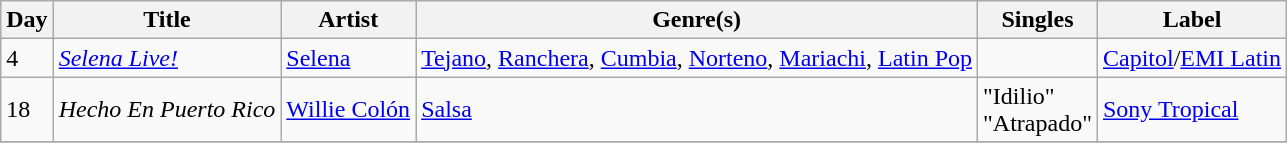<table class="wikitable sortable" style="text-align: left;">
<tr>
<th>Day</th>
<th>Title</th>
<th>Artist</th>
<th>Genre(s)</th>
<th>Singles</th>
<th>Label</th>
</tr>
<tr>
<td>4</td>
<td><em><a href='#'>Selena Live!</a></em></td>
<td><a href='#'>Selena</a></td>
<td><a href='#'>Tejano</a>, <a href='#'>Ranchera</a>, <a href='#'>Cumbia</a>, <a href='#'>Norteno</a>, <a href='#'>Mariachi</a>, <a href='#'>Latin Pop</a></td>
<td></td>
<td><a href='#'>Capitol</a>/<a href='#'>EMI Latin</a></td>
</tr>
<tr>
<td>18</td>
<td><em>Hecho En Puerto Rico</em></td>
<td><a href='#'>Willie Colón</a></td>
<td><a href='#'>Salsa</a></td>
<td>"Idilio"<br>"Atrapado"</td>
<td><a href='#'>Sony Tropical</a></td>
</tr>
<tr>
</tr>
</table>
